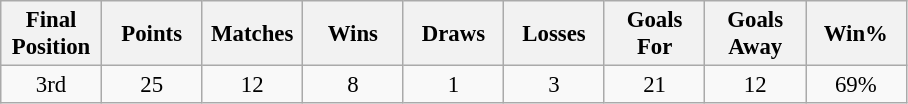<table class="wikitable" style="font-size: 95%; text-align: center;">
<tr>
<th width=60>Final Position</th>
<th width=60>Points</th>
<th width=60>Matches</th>
<th width=60>Wins</th>
<th width=60>Draws</th>
<th width=60>Losses</th>
<th width=60>Goals For</th>
<th width=60>Goals Away</th>
<th width=60>Win%</th>
</tr>
<tr>
<td>3rd</td>
<td>25</td>
<td>12</td>
<td>8</td>
<td>1</td>
<td>3</td>
<td>21</td>
<td>12</td>
<td>69%</td>
</tr>
</table>
